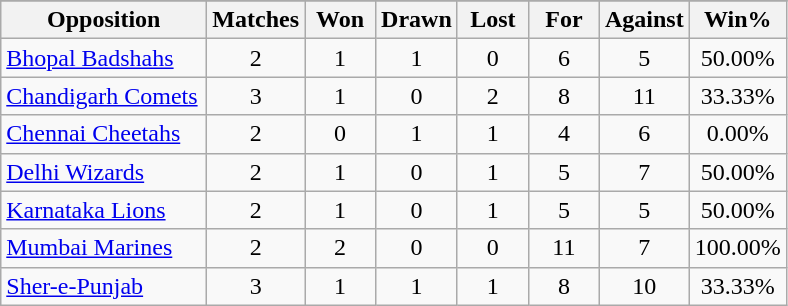<table class="wikitable sortable" style="text-align:center">
<tr>
</tr>
<tr>
<th width=130>Opposition</th>
<th width=40>Matches</th>
<th width=40>Won</th>
<th width=40>Drawn</th>
<th width=40>Lost</th>
<th width=40>For</th>
<th width=40>Against</th>
<th width=40>Win%</th>
</tr>
<tr>
<td align=left><a href='#'>Bhopal Badshahs</a></td>
<td>2</td>
<td>1</td>
<td>1</td>
<td>0</td>
<td>6</td>
<td>5</td>
<td>50.00%</td>
</tr>
<tr>
<td align=left><a href='#'>Chandigarh Comets</a></td>
<td>3</td>
<td>1</td>
<td>0</td>
<td>2</td>
<td>8</td>
<td>11</td>
<td>33.33%</td>
</tr>
<tr>
<td align=left><a href='#'>Chennai Cheetahs</a></td>
<td>2</td>
<td>0</td>
<td>1</td>
<td>1</td>
<td>4</td>
<td>6</td>
<td>0.00%</td>
</tr>
<tr>
<td align=left><a href='#'>Delhi Wizards</a></td>
<td>2</td>
<td>1</td>
<td>0</td>
<td>1</td>
<td>5</td>
<td>7</td>
<td>50.00%</td>
</tr>
<tr>
<td align=left><a href='#'>Karnataka Lions</a></td>
<td>2</td>
<td>1</td>
<td>0</td>
<td>1</td>
<td>5</td>
<td>5</td>
<td>50.00%</td>
</tr>
<tr>
<td align=left><a href='#'>Mumbai Marines</a></td>
<td>2</td>
<td>2</td>
<td>0</td>
<td>0</td>
<td>11</td>
<td>7</td>
<td>100.00%</td>
</tr>
<tr>
<td align=left><a href='#'>Sher-e-Punjab</a></td>
<td>3</td>
<td>1</td>
<td>1</td>
<td>1</td>
<td>8</td>
<td>10</td>
<td>33.33%</td>
</tr>
</table>
